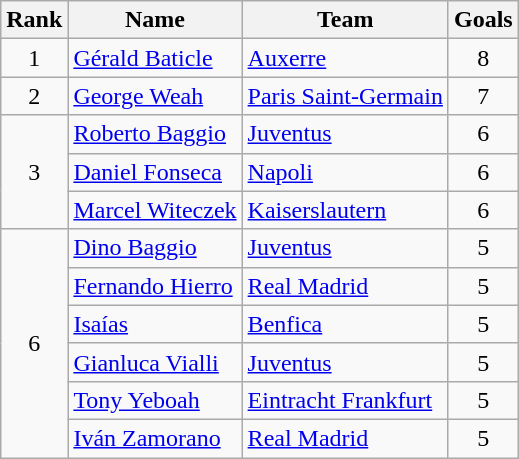<table class="wikitable" style="text-align:center">
<tr>
<th>Rank</th>
<th>Name</th>
<th>Team</th>
<th>Goals</th>
</tr>
<tr>
<td>1</td>
<td align="left"> <a href='#'>Gérald Baticle</a></td>
<td align="left"> <a href='#'>Auxerre</a></td>
<td>8</td>
</tr>
<tr>
<td>2</td>
<td align="left"> <a href='#'>George Weah</a></td>
<td align="left"> <a href='#'>Paris Saint-Germain</a></td>
<td>7</td>
</tr>
<tr>
<td rowspan="3">3</td>
<td align="left"> <a href='#'>Roberto Baggio</a></td>
<td align="left"> <a href='#'>Juventus</a></td>
<td>6</td>
</tr>
<tr>
<td align="left"> <a href='#'>Daniel Fonseca</a></td>
<td align="left"> <a href='#'>Napoli</a></td>
<td>6</td>
</tr>
<tr>
<td align="left"> <a href='#'>Marcel Witeczek</a></td>
<td align="left"> <a href='#'>Kaiserslautern</a></td>
<td>6</td>
</tr>
<tr>
<td rowspan="6">6</td>
<td align="left"> <a href='#'>Dino Baggio</a></td>
<td align="left"> <a href='#'>Juventus</a></td>
<td>5</td>
</tr>
<tr>
<td align="left"> <a href='#'>Fernando Hierro</a></td>
<td align="left"> <a href='#'>Real Madrid</a></td>
<td>5</td>
</tr>
<tr>
<td align="left"> <a href='#'>Isaías</a></td>
<td align="left"> <a href='#'>Benfica</a></td>
<td>5</td>
</tr>
<tr>
<td align="left"> <a href='#'>Gianluca Vialli</a></td>
<td align="left"> <a href='#'>Juventus</a></td>
<td>5</td>
</tr>
<tr>
<td align="left"> <a href='#'>Tony Yeboah</a></td>
<td align="left"> <a href='#'>Eintracht Frankfurt</a></td>
<td>5</td>
</tr>
<tr>
<td align="left"> <a href='#'>Iván Zamorano</a></td>
<td align="left"> <a href='#'>Real Madrid</a></td>
<td>5</td>
</tr>
</table>
